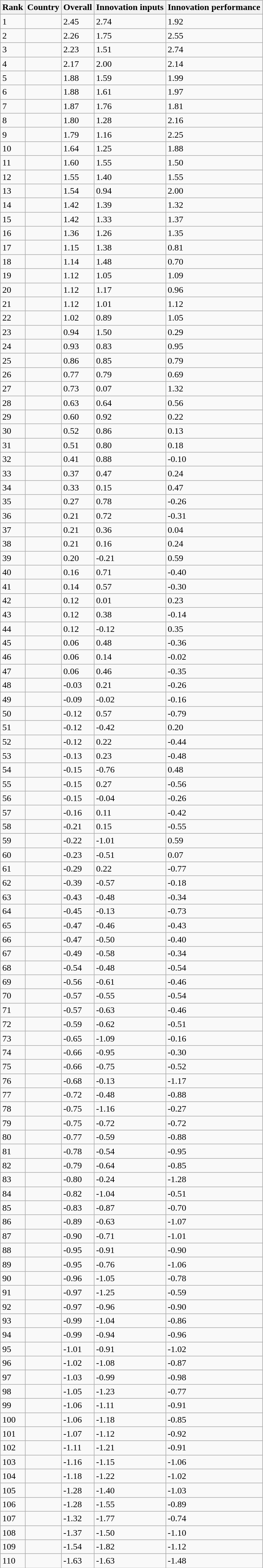<table class="sortable wikitable">
<tr>
<th>Rank</th>
<th>Country</th>
<th>Overall</th>
<th>Innovation inputs</th>
<th>Innovation performance</th>
</tr>
<tr>
<td>1</td>
<td></td>
<td>2.45</td>
<td>2.74</td>
<td>1.92</td>
</tr>
<tr>
<td>2</td>
<td></td>
<td>2.26</td>
<td>1.75</td>
<td>2.55</td>
</tr>
<tr>
<td>3</td>
<td></td>
<td>2.23</td>
<td>1.51</td>
<td>2.74</td>
</tr>
<tr>
<td>4</td>
<td></td>
<td>2.17</td>
<td>2.00</td>
<td>2.14</td>
</tr>
<tr>
<td>5</td>
<td></td>
<td>1.88</td>
<td>1.59</td>
<td>1.99</td>
</tr>
<tr>
<td>6</td>
<td></td>
<td>1.88</td>
<td>1.61</td>
<td>1.97</td>
</tr>
<tr>
<td>7</td>
<td></td>
<td>1.87</td>
<td>1.76</td>
<td>1.81</td>
</tr>
<tr>
<td>8</td>
<td></td>
<td>1.80</td>
<td>1.28</td>
<td>2.16</td>
</tr>
<tr>
<td>9</td>
<td></td>
<td>1.79</td>
<td>1.16</td>
<td>2.25</td>
</tr>
<tr>
<td>10</td>
<td></td>
<td>1.64</td>
<td>1.25</td>
<td>1.88</td>
</tr>
<tr>
<td>11</td>
<td></td>
<td>1.60</td>
<td>1.55</td>
<td>1.50</td>
</tr>
<tr>
<td>12</td>
<td></td>
<td>1.55</td>
<td>1.40</td>
<td>1.55</td>
</tr>
<tr>
<td>13</td>
<td></td>
<td>1.54</td>
<td>0.94</td>
<td>2.00</td>
</tr>
<tr>
<td>14</td>
<td></td>
<td>1.42</td>
<td>1.39</td>
<td>1.32</td>
</tr>
<tr>
<td>15</td>
<td></td>
<td>1.42</td>
<td>1.33</td>
<td>1.37</td>
</tr>
<tr>
<td>16</td>
<td></td>
<td>1.36</td>
<td>1.26</td>
<td>1.35</td>
</tr>
<tr>
<td>17</td>
<td></td>
<td>1.15</td>
<td>1.38</td>
<td>0.81</td>
</tr>
<tr>
<td>18</td>
<td></td>
<td>1.14</td>
<td>1.48</td>
<td>0.70</td>
</tr>
<tr>
<td>19</td>
<td></td>
<td>1.12</td>
<td>1.05</td>
<td>1.09</td>
</tr>
<tr>
<td>20</td>
<td></td>
<td>1.12</td>
<td>1.17</td>
<td>0.96</td>
</tr>
<tr>
<td>21</td>
<td></td>
<td>1.12</td>
<td>1.01</td>
<td>1.12</td>
</tr>
<tr>
<td>22</td>
<td></td>
<td>1.02</td>
<td>0.89</td>
<td>1.05</td>
</tr>
<tr>
<td>23</td>
<td></td>
<td>0.94</td>
<td>1.50</td>
<td>0.29</td>
</tr>
<tr>
<td>24</td>
<td></td>
<td>0.93</td>
<td>0.83</td>
<td>0.95</td>
</tr>
<tr>
<td>25</td>
<td></td>
<td>0.86</td>
<td>0.85</td>
<td>0.79</td>
</tr>
<tr>
<td>26</td>
<td></td>
<td>0.77</td>
<td>0.79</td>
<td>0.69</td>
</tr>
<tr>
<td>27</td>
<td></td>
<td>0.73</td>
<td>0.07</td>
<td>1.32</td>
</tr>
<tr>
<td>28</td>
<td></td>
<td>0.63</td>
<td>0.64</td>
<td>0.56</td>
</tr>
<tr>
<td>29</td>
<td></td>
<td>0.60</td>
<td>0.92</td>
<td>0.22</td>
</tr>
<tr>
<td>30</td>
<td></td>
<td>0.52</td>
<td>0.86</td>
<td>0.13</td>
</tr>
<tr>
<td>31</td>
<td></td>
<td>0.51</td>
<td>0.80</td>
<td>0.18</td>
</tr>
<tr>
<td>32</td>
<td></td>
<td>0.41</td>
<td>0.88</td>
<td>-0.10</td>
</tr>
<tr>
<td>33</td>
<td></td>
<td>0.37</td>
<td>0.47</td>
<td>0.24</td>
</tr>
<tr>
<td>34</td>
<td></td>
<td>0.33</td>
<td>0.15</td>
<td>0.47</td>
</tr>
<tr>
<td>35</td>
<td></td>
<td>0.27</td>
<td>0.78</td>
<td>-0.26</td>
</tr>
<tr>
<td>36</td>
<td></td>
<td>0.21</td>
<td>0.72</td>
<td>-0.31</td>
</tr>
<tr>
<td>37</td>
<td></td>
<td>0.21</td>
<td>0.36</td>
<td>0.04</td>
</tr>
<tr>
<td>38</td>
<td></td>
<td>0.21</td>
<td>0.16</td>
<td>0.24</td>
</tr>
<tr>
<td>39</td>
<td></td>
<td>0.20</td>
<td>-0.21</td>
<td>0.59</td>
</tr>
<tr>
<td>40</td>
<td></td>
<td>0.16</td>
<td>0.71</td>
<td>-0.40</td>
</tr>
<tr>
<td>41</td>
<td></td>
<td>0.14</td>
<td>0.57</td>
<td>-0.30</td>
</tr>
<tr>
<td>42</td>
<td></td>
<td>0.12</td>
<td>0.01</td>
<td>0.23</td>
</tr>
<tr>
<td>43</td>
<td></td>
<td>0.12</td>
<td>0.38</td>
<td>-0.14</td>
</tr>
<tr>
<td>44</td>
<td></td>
<td>0.12</td>
<td>-0.12</td>
<td>0.35</td>
</tr>
<tr>
<td>45</td>
<td></td>
<td>0.06</td>
<td>0.48</td>
<td>-0.36</td>
</tr>
<tr>
<td>46</td>
<td></td>
<td>0.06</td>
<td>0.14</td>
<td>-0.02</td>
</tr>
<tr>
<td>47</td>
<td></td>
<td>0.06</td>
<td>0.46</td>
<td>-0.35</td>
</tr>
<tr>
<td>48</td>
<td></td>
<td>-0.03</td>
<td>0.21</td>
<td>-0.26</td>
</tr>
<tr>
<td>49</td>
<td></td>
<td>-0.09</td>
<td>-0.02</td>
<td>-0.16</td>
</tr>
<tr>
<td>50</td>
<td></td>
<td>-0.12</td>
<td>0.57</td>
<td>-0.79</td>
</tr>
<tr>
<td>51</td>
<td></td>
<td>-0.12</td>
<td>-0.42</td>
<td>0.20</td>
</tr>
<tr>
<td>52</td>
<td></td>
<td>-0.12</td>
<td>0.22</td>
<td>-0.44</td>
</tr>
<tr>
<td>53</td>
<td></td>
<td>-0.13</td>
<td>0.23</td>
<td>-0.48</td>
</tr>
<tr>
<td>54</td>
<td></td>
<td>-0.15</td>
<td>-0.76</td>
<td>0.48</td>
</tr>
<tr>
<td>55</td>
<td></td>
<td>-0.15</td>
<td>0.27</td>
<td>-0.56</td>
</tr>
<tr>
<td>56</td>
<td></td>
<td>-0.15</td>
<td>-0.04</td>
<td>-0.26</td>
</tr>
<tr>
<td>57</td>
<td></td>
<td>-0.16</td>
<td>0.11</td>
<td>-0.42</td>
</tr>
<tr>
<td>58</td>
<td></td>
<td>-0.21</td>
<td>0.15</td>
<td>-0.55</td>
</tr>
<tr>
<td>59</td>
<td></td>
<td>-0.22</td>
<td>-1.01</td>
<td>0.59</td>
</tr>
<tr>
<td>60</td>
<td></td>
<td>-0.23</td>
<td>-0.51</td>
<td>0.07</td>
</tr>
<tr>
<td>61</td>
<td></td>
<td>-0.29</td>
<td>0.22</td>
<td>-0.77</td>
</tr>
<tr>
<td>62</td>
<td></td>
<td>-0.39</td>
<td>-0.57</td>
<td>-0.18</td>
</tr>
<tr>
<td>63</td>
<td></td>
<td>-0.43</td>
<td>-0.48</td>
<td>-0.34</td>
</tr>
<tr>
<td>64</td>
<td></td>
<td>-0.45</td>
<td>-0.13</td>
<td>-0.73</td>
</tr>
<tr>
<td>65</td>
<td></td>
<td>-0.47</td>
<td>-0.46</td>
<td>-0.43</td>
</tr>
<tr>
<td>66</td>
<td></td>
<td>-0.47</td>
<td>-0.50</td>
<td>-0.40</td>
</tr>
<tr>
<td>67</td>
<td></td>
<td>-0.49</td>
<td>-0.58</td>
<td>-0.34</td>
</tr>
<tr>
<td>68</td>
<td></td>
<td>-0.54</td>
<td>-0.48</td>
<td>-0.54</td>
</tr>
<tr>
<td>69</td>
<td></td>
<td>-0.56</td>
<td>-0.61</td>
<td>-0.46</td>
</tr>
<tr>
<td>70</td>
<td></td>
<td>-0.57</td>
<td>-0.55</td>
<td>-0.54</td>
</tr>
<tr>
<td>71</td>
<td></td>
<td>-0.57</td>
<td>-0.63</td>
<td>-0.46</td>
</tr>
<tr>
<td>72</td>
<td></td>
<td>-0.59</td>
<td>-0.62</td>
<td>-0.51</td>
</tr>
<tr>
<td>73</td>
<td></td>
<td>-0.65</td>
<td>-1.09</td>
<td>-0.16</td>
</tr>
<tr>
<td>74</td>
<td></td>
<td>-0.66</td>
<td>-0.95</td>
<td>-0.30</td>
</tr>
<tr>
<td>75</td>
<td></td>
<td>-0.66</td>
<td>-0.75</td>
<td>-0.52</td>
</tr>
<tr>
<td>76</td>
<td></td>
<td>-0.68</td>
<td>-0.13</td>
<td>-1.17</td>
</tr>
<tr>
<td>77</td>
<td></td>
<td>-0.72</td>
<td>-0.48</td>
<td>-0.88</td>
</tr>
<tr>
<td>78</td>
<td></td>
<td>-0.75</td>
<td>-1.16</td>
<td>-0.27</td>
</tr>
<tr>
<td>79</td>
<td></td>
<td>-0.75</td>
<td>-0.72</td>
<td>-0.72</td>
</tr>
<tr>
<td>80</td>
<td></td>
<td>-0.77</td>
<td>-0.59</td>
<td>-0.88</td>
</tr>
<tr>
<td>81</td>
<td></td>
<td>-0.78</td>
<td>-0.54</td>
<td>-0.95</td>
</tr>
<tr>
<td>82</td>
<td></td>
<td>-0.79</td>
<td>-0.64</td>
<td>-0.85</td>
</tr>
<tr>
<td>83</td>
<td></td>
<td>-0.80</td>
<td>-0.24</td>
<td>-1.28</td>
</tr>
<tr>
<td>84</td>
<td></td>
<td>-0.82</td>
<td>-1.04</td>
<td>-0.51</td>
</tr>
<tr>
<td>85</td>
<td></td>
<td>-0.83</td>
<td>-0.87</td>
<td>-0.70</td>
</tr>
<tr>
<td>86</td>
<td></td>
<td>-0.89</td>
<td>-0.63</td>
<td>-1.07</td>
</tr>
<tr>
<td>87</td>
<td></td>
<td>-0.90</td>
<td>-0.71</td>
<td>-1.01</td>
</tr>
<tr>
<td>88</td>
<td></td>
<td>-0.95</td>
<td>-0.91</td>
<td>-0.90</td>
</tr>
<tr>
<td>89</td>
<td></td>
<td>-0.95</td>
<td>-0.76</td>
<td>-1.06</td>
</tr>
<tr>
<td>90</td>
<td></td>
<td>-0.96</td>
<td>-1.05</td>
<td>-0.78</td>
</tr>
<tr>
<td>91</td>
<td></td>
<td>-0.97</td>
<td>-1.25</td>
<td>-0.59</td>
</tr>
<tr>
<td>92</td>
<td></td>
<td>-0.97</td>
<td>-0.96</td>
<td>-0.90</td>
</tr>
<tr>
<td>93</td>
<td></td>
<td>-0.99</td>
<td>-1.04</td>
<td>-0.86</td>
</tr>
<tr>
<td>94</td>
<td></td>
<td>-0.99</td>
<td>-0.94</td>
<td>-0.96</td>
</tr>
<tr>
<td>95</td>
<td></td>
<td>-1.01</td>
<td>-0.91</td>
<td>-1.02</td>
</tr>
<tr>
<td>96</td>
<td></td>
<td>-1.02</td>
<td>-1.08</td>
<td>-0.87</td>
</tr>
<tr>
<td>97</td>
<td></td>
<td>-1.03</td>
<td>-0.99</td>
<td>-0.98</td>
</tr>
<tr>
<td>98</td>
<td></td>
<td>-1.05</td>
<td>-1.23</td>
<td>-0.77</td>
</tr>
<tr>
<td>99</td>
<td></td>
<td>-1.06</td>
<td>-1.11</td>
<td>-0.91</td>
</tr>
<tr>
<td>100</td>
<td></td>
<td>-1.06</td>
<td>-1.18</td>
<td>-0.85</td>
</tr>
<tr>
<td>101</td>
<td></td>
<td>-1.07</td>
<td>-1.12</td>
<td>-0.92</td>
</tr>
<tr>
<td>102</td>
<td></td>
<td>-1.11</td>
<td>-1.21</td>
<td>-0.91</td>
</tr>
<tr>
<td>103</td>
<td></td>
<td>-1.16</td>
<td>-1.15</td>
<td>-1.06</td>
</tr>
<tr>
<td>104</td>
<td></td>
<td>-1.18</td>
<td>-1.22</td>
<td>-1.02</td>
</tr>
<tr>
<td>105</td>
<td></td>
<td>-1.28</td>
<td>-1.40</td>
<td>-1.03</td>
</tr>
<tr>
<td>106</td>
<td></td>
<td>-1.28</td>
<td>-1.55</td>
<td>-0.89</td>
</tr>
<tr>
<td>107</td>
<td></td>
<td>-1.32</td>
<td>-1.77</td>
<td>-0.74</td>
</tr>
<tr>
<td>108</td>
<td></td>
<td>-1.37</td>
<td>-1.50</td>
<td>-1.10</td>
</tr>
<tr>
<td>109</td>
<td></td>
<td>-1.54</td>
<td>-1.82</td>
<td>-1.12</td>
</tr>
<tr>
<td>110</td>
<td></td>
<td>-1.63</td>
<td>-1.63</td>
<td>-1.48</td>
</tr>
</table>
